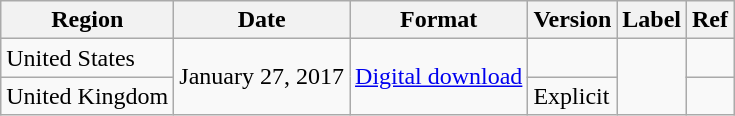<table class="wikitable">
<tr>
<th>Region</th>
<th>Date</th>
<th>Format</th>
<th>Version</th>
<th>Label</th>
<th>Ref</th>
</tr>
<tr>
<td>United States</td>
<td rowspan="2">January 27, 2017</td>
<td rowspan="2"><a href='#'>Digital download</a></td>
<td></td>
<td rowspan="2"></td>
<td></td>
</tr>
<tr>
<td>United Kingdom</td>
<td>Explicit</td>
<td></td>
</tr>
</table>
